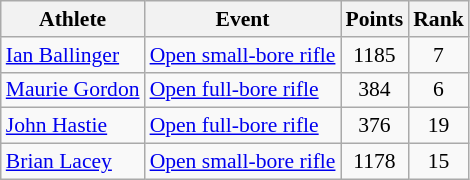<table class="wikitable" style="font-size:90%;">
<tr>
<th>Athlete</th>
<th>Event</th>
<th>Points</th>
<th>Rank</th>
</tr>
<tr align=center>
<td align=left><a href='#'>Ian Ballinger</a></td>
<td align=left><a href='#'>Open small-bore rifle</a></td>
<td>1185</td>
<td>7</td>
</tr>
<tr align=center>
<td align=left><a href='#'>Maurie Gordon</a></td>
<td align=left><a href='#'>Open full-bore rifle</a></td>
<td>384</td>
<td>6</td>
</tr>
<tr align=center>
<td align=left><a href='#'>John Hastie</a></td>
<td align=left><a href='#'>Open full-bore rifle</a></td>
<td>376</td>
<td>19</td>
</tr>
<tr align=center>
<td align=left><a href='#'>Brian Lacey</a></td>
<td align=left><a href='#'>Open small-bore rifle</a></td>
<td>1178</td>
<td>15</td>
</tr>
</table>
